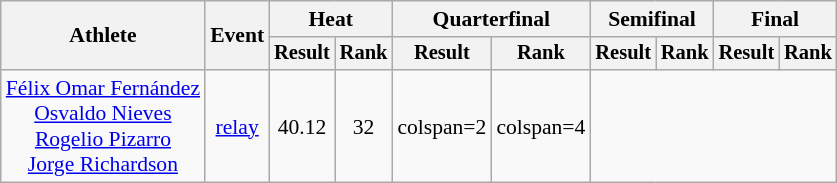<table class="wikitable" style="font-size:90%">
<tr>
<th rowspan="2">Athlete</th>
<th rowspan="2">Event</th>
<th colspan="2">Heat</th>
<th colspan="2">Quarterfinal</th>
<th colspan="2">Semifinal</th>
<th colspan="2">Final</th>
</tr>
<tr style="font-size:95%">
<th>Result</th>
<th>Rank</th>
<th>Result</th>
<th>Rank</th>
<th>Result</th>
<th>Rank</th>
<th>Result</th>
<th>Rank</th>
</tr>
<tr align=center>
<td><a href='#'>Félix Omar Fernández</a><br><a href='#'>Osvaldo Nieves</a><br><a href='#'>Rogelio Pizarro</a><br><a href='#'>Jorge Richardson</a></td>
<td><a href='#'> relay</a></td>
<td>40.12</td>
<td>32</td>
<td>colspan=2  </td>
<td>colspan=4  </td>
</tr>
</table>
